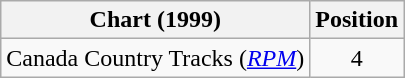<table class="wikitable sortable">
<tr>
<th scope="col">Chart (1999)</th>
<th scope="col">Position</th>
</tr>
<tr>
<td>Canada Country Tracks (<em><a href='#'>RPM</a></em>)</td>
<td align="center">4</td>
</tr>
</table>
